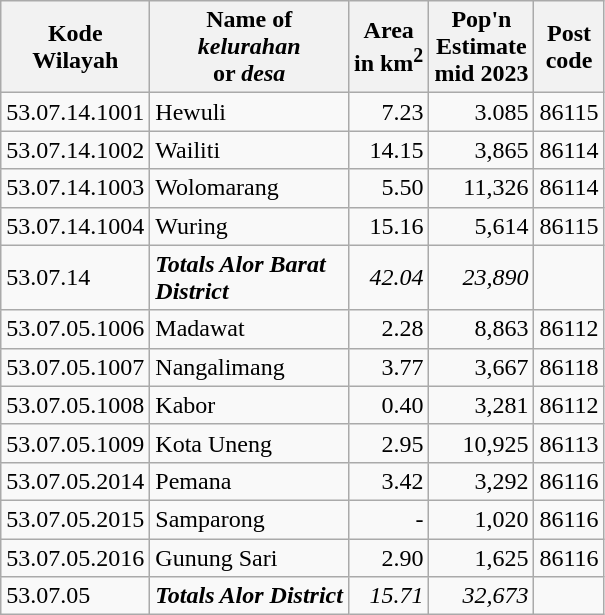<table class="sortable wikitable">
<tr>
<th>Kode<br>Wilayah</th>
<th>Name of <br><em>kelurahan</em> <br>or <em>desa</em></th>
<th>Area <br>in km<sup>2</sup></th>
<th>Pop'n<br>Estimate<br>mid 2023</th>
<th>Post<br>code</th>
</tr>
<tr>
<td>53.07.14.1001</td>
<td>Hewuli</td>
<td align="right">7.23</td>
<td align="right">3.085</td>
<td>86115</td>
</tr>
<tr>
<td>53.07.14.1002</td>
<td>Wailiti</td>
<td align="right">14.15</td>
<td align="right">3,865</td>
<td>86114</td>
</tr>
<tr>
<td>53.07.14.1003</td>
<td>Wolomarang</td>
<td align="right">5.50</td>
<td align="right">11,326</td>
<td>86114</td>
</tr>
<tr>
<td>53.07.14.1004</td>
<td>Wuring</td>
<td align="right">15.16</td>
<td align="right">5,614</td>
<td>86115</td>
</tr>
<tr>
<td>53.07.14</td>
<td><strong><em>Totals Alor Barat <br>District</em></strong></td>
<td align="right"><em>42.04</em></td>
<td align="right"><em>23,890</em></td>
<td></td>
</tr>
<tr>
<td>53.07.05.1006</td>
<td>Madawat</td>
<td align="right">2.28</td>
<td align="right">8,863</td>
<td>86112</td>
</tr>
<tr>
<td>53.07.05.1007</td>
<td>Nangalimang</td>
<td align="right">3.77</td>
<td align="right">3,667</td>
<td>86118</td>
</tr>
<tr>
<td>53.07.05.1008</td>
<td>Kabor</td>
<td align="right">0.40</td>
<td align="right">3,281</td>
<td>86112</td>
</tr>
<tr>
<td>53.07.05.1009</td>
<td>Kota Uneng</td>
<td align="right">2.95</td>
<td align="right">10,925</td>
<td>86113</td>
</tr>
<tr>
<td>53.07.05.2014</td>
<td>Pemana</td>
<td align="right">3.42</td>
<td align="right">3,292</td>
<td>86116</td>
</tr>
<tr>
<td>53.07.05.2015</td>
<td>Samparong</td>
<td align="right">-</td>
<td align="right">1,020</td>
<td>86116</td>
</tr>
<tr>
<td>53.07.05.2016</td>
<td>Gunung Sari</td>
<td align="right">2.90</td>
<td align="right">1,625</td>
<td>86116</td>
</tr>
<tr>
<td>53.07.05</td>
<td><strong><em>Totals Alor District</em></strong></td>
<td align="right"><em>15.71</em></td>
<td align="right"><em>32,673</em></td>
<td></td>
</tr>
</table>
